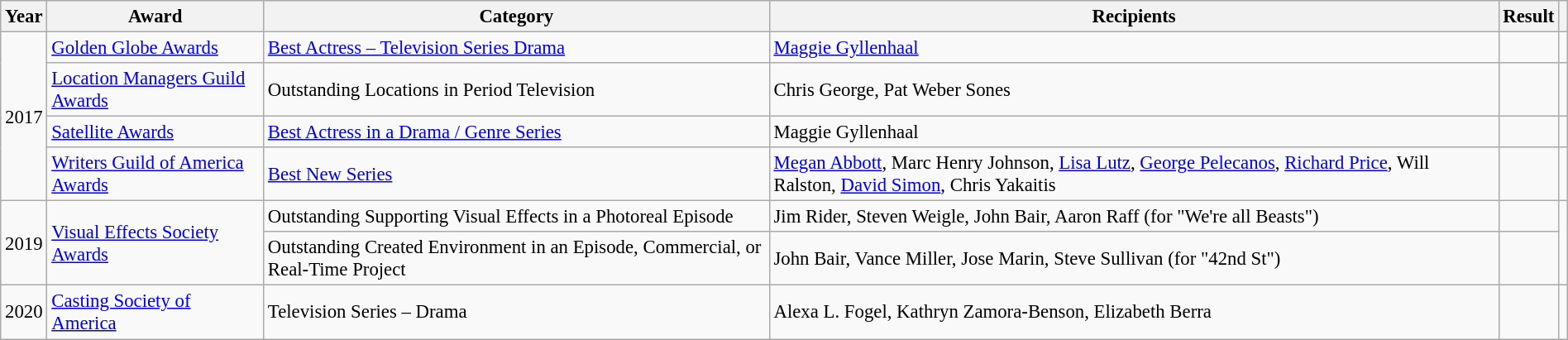<table class="wikitable"  style="font-size:95%; width:100%;">
<tr style="text-align:center;">
<th>Year</th>
<th>Award</th>
<th>Category</th>
<th>Recipients</th>
<th>Result</th>
<th></th>
</tr>
<tr>
<td rowspan="4" align="center">2017</td>
<td><a href='#'>Golden Globe Awards</a></td>
<td><a href='#'>Best Actress – Television Series Drama</a></td>
<td><a href='#'>Maggie Gyllenhaal</a></td>
<td></td>
<td align="center"></td>
</tr>
<tr>
<td><a href='#'>Location Managers Guild Awards</a></td>
<td>Outstanding Locations in Period Television</td>
<td>Chris George, Pat Weber Sones</td>
<td></td>
<td align="center"></td>
</tr>
<tr>
<td><a href='#'>Satellite Awards</a></td>
<td><a href='#'>Best Actress in a Drama / Genre Series</a></td>
<td>Maggie Gyllenhaal</td>
<td></td>
<td align="center"></td>
</tr>
<tr>
<td><a href='#'>Writers Guild of America Awards</a></td>
<td><a href='#'>Best New Series</a></td>
<td><a href='#'>Megan Abbott</a>, Marc Henry Johnson, <a href='#'>Lisa Lutz</a>, <a href='#'>George Pelecanos</a>, <a href='#'>Richard Price</a>, Will Ralston, <a href='#'>David Simon</a>, Chris Yakaitis</td>
<td></td>
<td align="center"></td>
</tr>
<tr>
<td rowspan="2">2019</td>
<td rowspan="2"><a href='#'>Visual Effects Society Awards</a></td>
<td>Outstanding Supporting Visual Effects in a Photoreal Episode</td>
<td>Jim Rider, Steven Weigle, John Bair, Aaron Raff (for "We're all Beasts")</td>
<td></td>
<td rowspan="2" align="center"></td>
</tr>
<tr>
<td>Outstanding Created Environment in an Episode, Commercial, or Real-Time Project</td>
<td>John Bair, Vance Miller, Jose Marin, Steve Sullivan (for "42nd St")</td>
<td></td>
</tr>
<tr>
<td rowspan="1" align="center">2020</td>
<td><a href='#'>Casting Society of America</a></td>
<td>Television Series – Drama</td>
<td>Alexa L. Fogel, Kathryn Zamora-Benson, Elizabeth Berra</td>
<td></td>
<td align="center"></td>
</tr>
</table>
